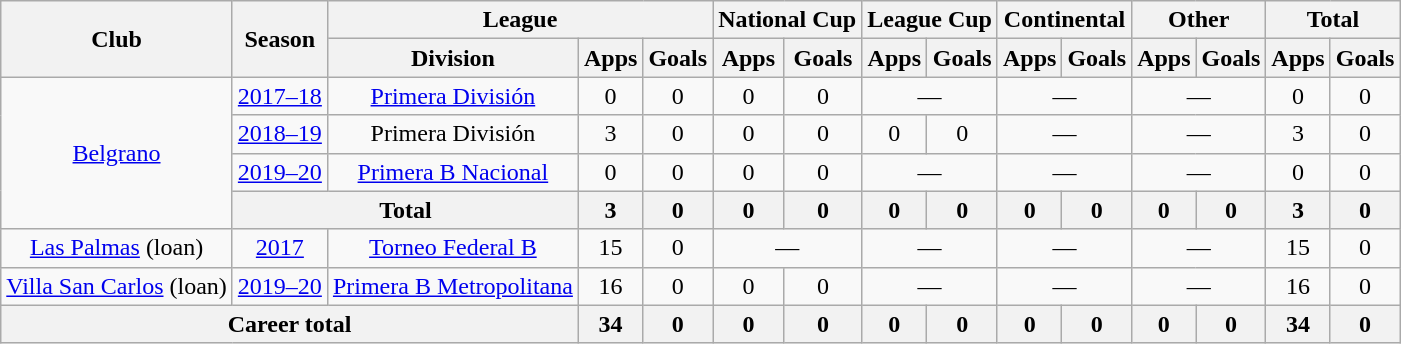<table class="wikitable" style="text-align:center">
<tr>
<th rowspan=2>Club</th>
<th rowspan=2>Season</th>
<th colspan=3>League</th>
<th colspan=2>National Cup</th>
<th colspan=2>League Cup</th>
<th colspan=2>Continental</th>
<th colspan=2>Other</th>
<th colspan=2>Total</th>
</tr>
<tr>
<th>Division</th>
<th>Apps</th>
<th>Goals</th>
<th>Apps</th>
<th>Goals</th>
<th>Apps</th>
<th>Goals</th>
<th>Apps</th>
<th>Goals</th>
<th>Apps</th>
<th>Goals</th>
<th>Apps</th>
<th>Goals</th>
</tr>
<tr>
<td rowspan=4><a href='#'>Belgrano</a></td>
<td><a href='#'>2017–18</a></td>
<td><a href='#'>Primera División</a></td>
<td>0</td>
<td>0</td>
<td>0</td>
<td>0</td>
<td colspan=2>—</td>
<td colspan=2>—</td>
<td colspan=2>—</td>
<td>0</td>
<td>0</td>
</tr>
<tr>
<td><a href='#'>2018–19</a></td>
<td>Primera División</td>
<td>3</td>
<td>0</td>
<td>0</td>
<td>0</td>
<td>0</td>
<td>0</td>
<td colspan=2>—</td>
<td colspan=2>—</td>
<td>3</td>
<td>0</td>
</tr>
<tr>
<td><a href='#'>2019–20</a></td>
<td><a href='#'>Primera B Nacional</a></td>
<td>0</td>
<td>0</td>
<td>0</td>
<td>0</td>
<td colspan=2>—</td>
<td colspan=2>—</td>
<td colspan=2>—</td>
<td>0</td>
<td>0</td>
</tr>
<tr>
<th colspan=2>Total</th>
<th>3</th>
<th>0</th>
<th>0</th>
<th>0</th>
<th>0</th>
<th>0</th>
<th>0</th>
<th>0</th>
<th>0</th>
<th>0</th>
<th>3</th>
<th>0</th>
</tr>
<tr>
<td><a href='#'>Las Palmas</a> (loan)</td>
<td><a href='#'>2017</a></td>
<td><a href='#'>Torneo Federal B</a></td>
<td>15</td>
<td>0</td>
<td colspan=2>—</td>
<td colspan=2>—</td>
<td colspan=2>—</td>
<td colspan=2>—</td>
<td>15</td>
<td>0</td>
</tr>
<tr>
<td><a href='#'>Villa San Carlos</a> (loan)</td>
<td><a href='#'>2019–20</a></td>
<td><a href='#'>Primera B Metropolitana</a></td>
<td>16</td>
<td>0</td>
<td>0</td>
<td>0</td>
<td colspan=2>—</td>
<td colspan=2>—</td>
<td colspan=2>—</td>
<td>16</td>
<td>0</td>
</tr>
<tr>
<th colspan=3>Career total</th>
<th>34</th>
<th>0</th>
<th>0</th>
<th>0</th>
<th>0</th>
<th>0</th>
<th>0</th>
<th>0</th>
<th>0</th>
<th>0</th>
<th>34</th>
<th>0</th>
</tr>
</table>
